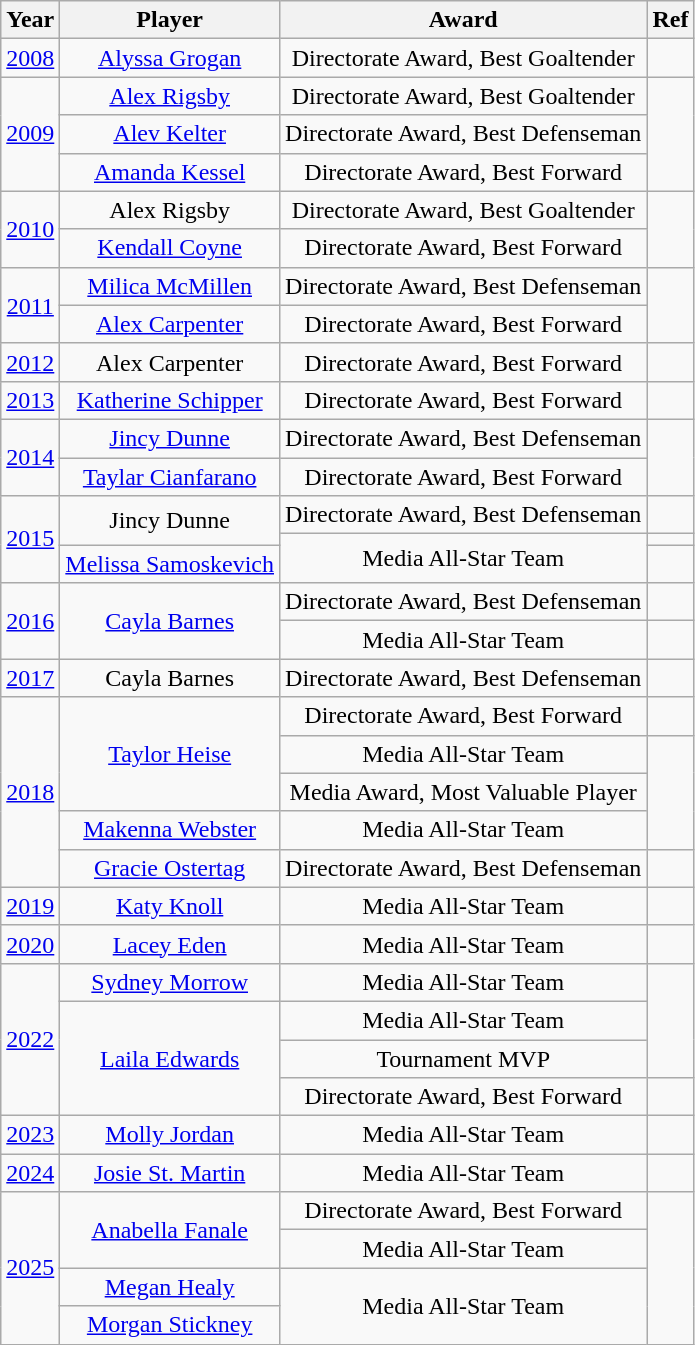<table class="wikitable" style="font-size: 100%; text-align: center;">
<tr>
<th>Year</th>
<th>Player</th>
<th>Award</th>
<th>Ref</th>
</tr>
<tr>
<td><a href='#'>2008</a></td>
<td><a href='#'>Alyssa Grogan</a></td>
<td>Directorate Award, Best Goaltender</td>
<td></td>
</tr>
<tr>
<td rowspan=3><a href='#'>2009</a></td>
<td><a href='#'>Alex Rigsby</a></td>
<td>Directorate Award, Best Goaltender</td>
<td rowspan=3></td>
</tr>
<tr>
<td><a href='#'>Alev Kelter</a></td>
<td>Directorate Award, Best Defenseman</td>
</tr>
<tr>
<td><a href='#'>Amanda Kessel</a></td>
<td>Directorate Award, Best Forward</td>
</tr>
<tr>
<td rowspan=2><a href='#'>2010</a></td>
<td>Alex Rigsby</td>
<td>Directorate Award, Best Goaltender</td>
<td rowspan=2></td>
</tr>
<tr>
<td><a href='#'>Kendall Coyne</a></td>
<td>Directorate Award, Best Forward</td>
</tr>
<tr>
<td rowspan=2><a href='#'>2011</a></td>
<td><a href='#'>Milica McMillen</a></td>
<td>Directorate Award, Best Defenseman</td>
<td rowspan=2></td>
</tr>
<tr>
<td><a href='#'>Alex Carpenter</a></td>
<td>Directorate Award, Best Forward</td>
</tr>
<tr>
<td><a href='#'>2012</a></td>
<td>Alex Carpenter</td>
<td>Directorate Award, Best Forward</td>
<td></td>
</tr>
<tr>
<td><a href='#'>2013</a></td>
<td><a href='#'>Katherine Schipper</a></td>
<td>Directorate Award, Best Forward</td>
<td></td>
</tr>
<tr>
<td rowspan=2><a href='#'>2014</a></td>
<td><a href='#'>Jincy Dunne</a></td>
<td>Directorate Award, Best Defenseman</td>
<td rowspan=2></td>
</tr>
<tr>
<td><a href='#'>Taylar Cianfarano</a></td>
<td>Directorate Award, Best Forward</td>
</tr>
<tr>
<td rowspan=3><a href='#'>2015</a></td>
<td rowspan=2>Jincy Dunne</td>
<td>Directorate Award, Best Defenseman</td>
<td></td>
</tr>
<tr>
<td rowspan=2>Media All-Star Team</td>
<td></td>
</tr>
<tr>
<td><a href='#'>Melissa Samoskevich</a></td>
<td></td>
</tr>
<tr>
<td rowspan=2><a href='#'>2016</a></td>
<td rowspan=2><a href='#'>Cayla Barnes</a></td>
<td>Directorate Award, Best Defenseman</td>
<td></td>
</tr>
<tr>
<td>Media All-Star Team</td>
<td></td>
</tr>
<tr>
<td><a href='#'>2017</a></td>
<td>Cayla Barnes</td>
<td>Directorate Award, Best Defenseman</td>
<td></td>
</tr>
<tr>
<td rowspan=5><a href='#'>2018</a></td>
<td rowspan=3><a href='#'>Taylor Heise</a></td>
<td>Directorate Award, Best Forward</td>
<td></td>
</tr>
<tr>
<td>Media All-Star Team</td>
<td rowspan=3></td>
</tr>
<tr>
<td>Media Award, Most Valuable Player</td>
</tr>
<tr>
<td><a href='#'>Makenna Webster</a></td>
<td>Media All-Star Team</td>
</tr>
<tr>
<td><a href='#'>Gracie Ostertag</a></td>
<td>Directorate Award, Best Defenseman</td>
<td></td>
</tr>
<tr>
<td><a href='#'>2019</a></td>
<td><a href='#'>Katy Knoll</a></td>
<td>Media All-Star Team</td>
<td></td>
</tr>
<tr>
<td><a href='#'>2020</a></td>
<td><a href='#'>Lacey Eden</a></td>
<td>Media All-Star Team</td>
<td></td>
</tr>
<tr>
<td rowspan=4><a href='#'>2022</a></td>
<td><a href='#'>Sydney Morrow</a></td>
<td>Media All-Star Team</td>
<td rowspan=3></td>
</tr>
<tr>
<td rowspan=3><a href='#'>Laila Edwards</a></td>
<td>Media All-Star Team</td>
</tr>
<tr>
<td>Tournament MVP</td>
</tr>
<tr>
<td>Directorate Award, Best Forward</td>
<td></td>
</tr>
<tr>
<td><a href='#'>2023</a></td>
<td><a href='#'>Molly Jordan</a></td>
<td>Media All-Star Team</td>
<td></td>
</tr>
<tr>
<td><a href='#'>2024</a></td>
<td><a href='#'>Josie St. Martin</a></td>
<td>Media All-Star Team</td>
<td></td>
</tr>
<tr>
<td rowspan="4"><a href='#'>2025</a></td>
<td rowspan="2"><a href='#'>Anabella Fanale</a></td>
<td>Directorate Award, Best Forward</td>
<td rowspan="4"></td>
</tr>
<tr>
<td>Media All-Star Team</td>
</tr>
<tr>
<td><a href='#'>Megan Healy</a></td>
<td rowspan="2">Media All-Star Team</td>
</tr>
<tr>
<td><a href='#'>Morgan Stickney</a></td>
</tr>
</table>
